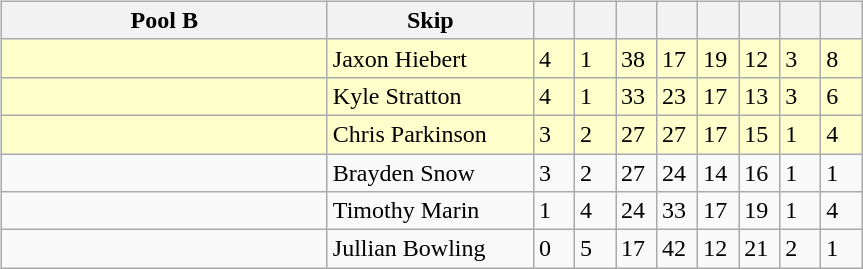<table>
<tr>
<td valign=top width=10%><br><table class=wikitable>
<tr>
<th width=210>Pool B</th>
<th width=130>Skip</th>
<th width=20></th>
<th width=20></th>
<th width=20></th>
<th width=20></th>
<th width=20></th>
<th width=20></th>
<th width=20></th>
<th width=20></th>
</tr>
<tr bgcolor=#ffffcc>
<td></td>
<td>Jaxon Hiebert</td>
<td>4</td>
<td>1</td>
<td>38</td>
<td>17</td>
<td>19</td>
<td>12</td>
<td>3</td>
<td>8</td>
</tr>
<tr bgcolor=#ffffcc>
<td></td>
<td>Kyle Stratton</td>
<td>4</td>
<td>1</td>
<td>33</td>
<td>23</td>
<td>17</td>
<td>13</td>
<td>3</td>
<td>6</td>
</tr>
<tr bgcolor=#ffffcc>
<td></td>
<td>Chris Parkinson</td>
<td>3</td>
<td>2</td>
<td>27</td>
<td>27</td>
<td>17</td>
<td>15</td>
<td>1</td>
<td>4</td>
</tr>
<tr>
<td></td>
<td>Brayden Snow</td>
<td>3</td>
<td>2</td>
<td>27</td>
<td>24</td>
<td>14</td>
<td>16</td>
<td>1</td>
<td>1</td>
</tr>
<tr>
<td></td>
<td>Timothy Marin</td>
<td>1</td>
<td>4</td>
<td>24</td>
<td>33</td>
<td>17</td>
<td>19</td>
<td>1</td>
<td>4</td>
</tr>
<tr>
<td></td>
<td>Jullian Bowling</td>
<td>0</td>
<td>5</td>
<td>17</td>
<td>42</td>
<td>12</td>
<td>21</td>
<td>2</td>
<td>1</td>
</tr>
</table>
</td>
</tr>
</table>
